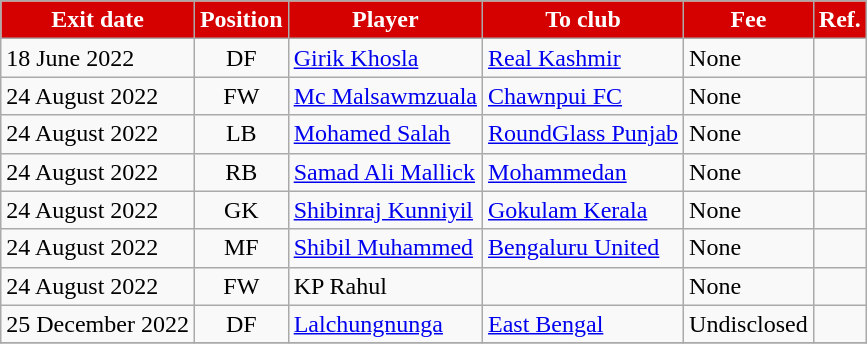<table class="wikitable sortable">
<tr>
<th style="background:#d50000; color:white;"><strong>Exit date</strong></th>
<th style="background:#d50000; color:white;"><strong>Position</strong></th>
<th style="background:#d50000; color:white;"><strong>Player</strong></th>
<th style="background:#d50000; color:white;"><strong>To club</strong></th>
<th style="background:#d50000; color:white;"><strong>Fee</strong></th>
<th style="background:#d50000; color:white;"><strong>Ref.</strong></th>
</tr>
<tr>
<td>18 June 2022</td>
<td style="text-align:center;">DF</td>
<td style="text-align:left;"><a href='#'>Girik Khosla</a></td>
<td style="text-align:left;"> <a href='#'>Real Kashmir</a></td>
<td>None</td>
<td></td>
</tr>
<tr>
<td>24 August 2022</td>
<td style="text-align:center;">FW</td>
<td style="text-align:left;"><a href='#'>Mc Malsawmzuala</a></td>
<td style="text-align:left;"> <a href='#'>Chawnpui FC</a></td>
<td>None</td>
<td></td>
</tr>
<tr>
<td>24 August 2022</td>
<td style="text-align:center;">LB</td>
<td style="text-align:left;"><a href='#'>Mohamed Salah</a></td>
<td style="text-align:left;"> <a href='#'>RoundGlass Punjab</a></td>
<td>None</td>
<td></td>
</tr>
<tr>
<td>24 August 2022</td>
<td style="text-align:center;">RB</td>
<td style="text-align:left;"><a href='#'>Samad Ali Mallick</a></td>
<td style="text-align:left;"> <a href='#'>Mohammedan</a></td>
<td>None</td>
<td></td>
</tr>
<tr>
<td>24 August 2022</td>
<td style="text-align:center;">GK</td>
<td style="text-align:left;"><a href='#'>Shibinraj Kunniyil</a></td>
<td style="text-align:left;"> <a href='#'>Gokulam Kerala</a></td>
<td>None</td>
<td></td>
</tr>
<tr>
<td>24 August 2022</td>
<td style="text-align:center;">MF</td>
<td style="text-align:left;"><a href='#'>Shibil Muhammed</a></td>
<td style="text-align:left;"><a href='#'>Bengaluru United</a></td>
<td>None</td>
<td></td>
</tr>
<tr>
<td>24 August 2022</td>
<td style="text-align:center;">FW</td>
<td style="text-align:left;">KP Rahul</td>
<td style="text-align:left;"></td>
<td>None</td>
<td></td>
</tr>
<tr>
<td>25 December 2022</td>
<td style="text-align:center;">DF</td>
<td style="text-align:left;"><a href='#'>Lalchungnunga</a></td>
<td style="text-align:left;"> <a href='#'>East Bengal</a></td>
<td>Undisclosed</td>
<td></td>
</tr>
<tr>
</tr>
</table>
